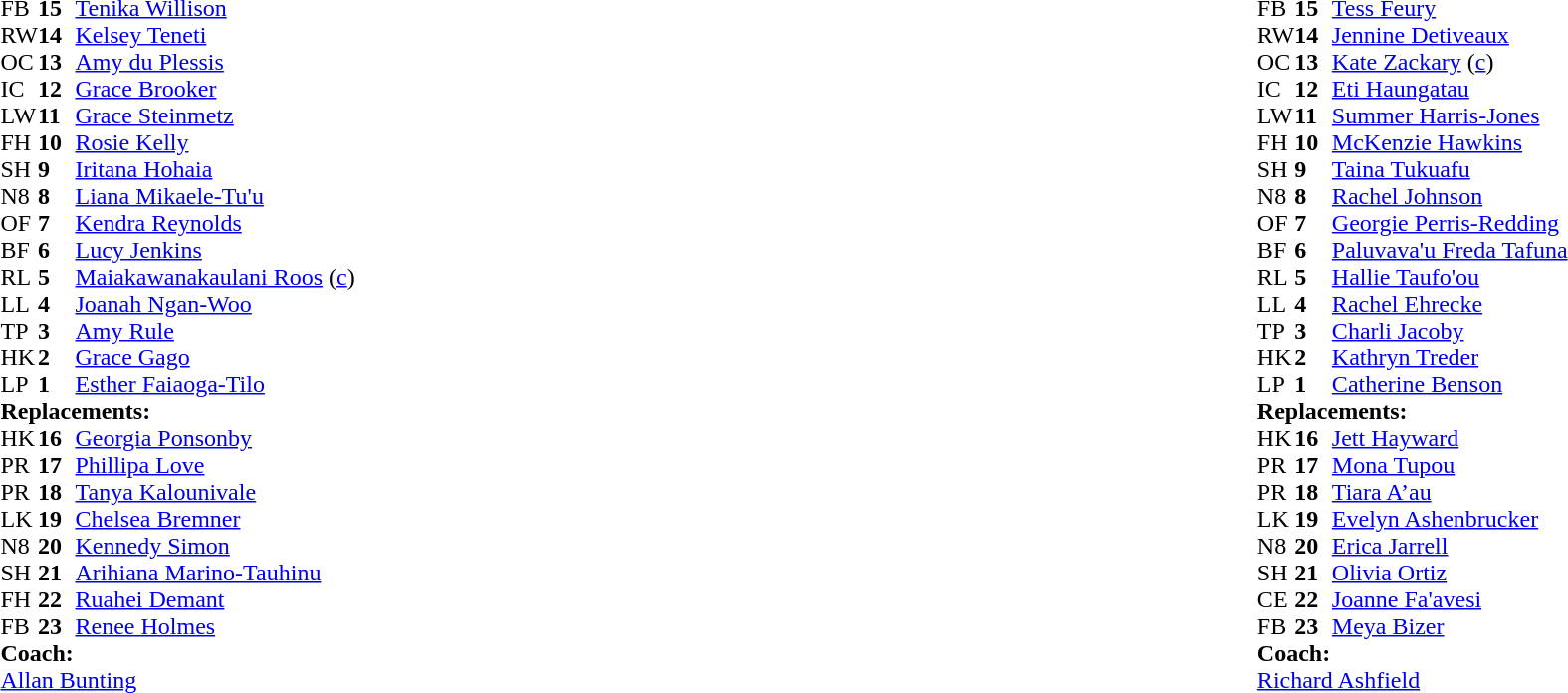<table style="width:100%">
<tr>
<td style="vertical-align:top; width:50%"><br><table cellspacing="0" cellpadding="0">
<tr>
<th width="25"></th>
<th width="25"></th>
</tr>
<tr>
<td>FB</td>
<td><strong>15</strong></td>
<td><a href='#'>Tenika Willison</a></td>
<td></td>
<td></td>
</tr>
<tr>
<td>RW</td>
<td><strong>14</strong></td>
<td><a href='#'>Kelsey Teneti</a></td>
</tr>
<tr>
<td>OC</td>
<td><strong>13</strong></td>
<td><a href='#'>Amy du Plessis</a></td>
</tr>
<tr>
<td>IC</td>
<td><strong>12</strong></td>
<td><a href='#'>Grace Brooker</a></td>
</tr>
<tr>
<td>LW</td>
<td><strong>11</strong></td>
<td><a href='#'>Grace Steinmetz</a></td>
<td></td>
<td></td>
</tr>
<tr>
<td>FH</td>
<td><strong>10</strong></td>
<td><a href='#'>Rosie Kelly</a></td>
</tr>
<tr>
<td>SH</td>
<td><strong>9</strong></td>
<td><a href='#'>Iritana Hohaia</a></td>
<td></td>
</tr>
<tr>
<td>N8</td>
<td><strong>8</strong></td>
<td><a href='#'>Liana Mikaele-Tu'u</a></td>
<td></td>
</tr>
<tr>
<td>OF</td>
<td><strong>7</strong></td>
<td><a href='#'>Kendra Reynolds</a></td>
<td></td>
<td></td>
</tr>
<tr>
<td>BF</td>
<td><strong>6</strong></td>
<td><a href='#'>Lucy Jenkins</a></td>
</tr>
<tr>
<td>RL</td>
<td><strong>5</strong></td>
<td><a href='#'>Maiakawanakaulani Roos</a> (<a href='#'>c</a>)</td>
</tr>
<tr>
<td>LL</td>
<td><strong>4</strong></td>
<td><a href='#'>Joanah Ngan-Woo</a></td>
<td></td>
<td></td>
</tr>
<tr>
<td>TP</td>
<td><strong>3</strong></td>
<td><a href='#'>Amy Rule</a></td>
<td></td>
<td></td>
</tr>
<tr>
<td>HK</td>
<td><strong>2</strong></td>
<td><a href='#'>Grace Gago</a></td>
<td></td>
<td></td>
</tr>
<tr>
<td>LP</td>
<td><strong>1</strong></td>
<td><a href='#'>Esther Faiaoga-Tilo</a></td>
<td></td>
<td></td>
</tr>
<tr>
<td colspan="3"><strong>Replacements:</strong></td>
</tr>
<tr>
<td>HK</td>
<td><strong>16</strong></td>
<td><a href='#'>Georgia Ponsonby</a></td>
<td></td>
<td></td>
</tr>
<tr>
<td>PR</td>
<td><strong>17</strong></td>
<td><a href='#'>Phillipa Love</a></td>
<td></td>
<td></td>
</tr>
<tr>
<td>PR</td>
<td><strong>18</strong></td>
<td><a href='#'>Tanya Kalounivale</a></td>
<td></td>
<td></td>
</tr>
<tr>
<td>LK</td>
<td><strong>19</strong></td>
<td><a href='#'>Chelsea Bremner</a></td>
<td></td>
<td></td>
</tr>
<tr>
<td>N8</td>
<td><strong>20</strong></td>
<td><a href='#'>Kennedy Simon</a></td>
<td></td>
<td></td>
</tr>
<tr>
<td>SH</td>
<td><strong>21</strong></td>
<td><a href='#'>Arihiana Marino-Tauhinu</a></td>
<td></td>
<td></td>
</tr>
<tr>
<td>FH</td>
<td><strong>22</strong></td>
<td><a href='#'>Ruahei Demant</a></td>
</tr>
<tr>
<td>FB</td>
<td><strong>23</strong></td>
<td><a href='#'>Renee Holmes</a></td>
<td></td>
<td></td>
</tr>
<tr>
<td colspan="3"><strong>Coach:</strong></td>
</tr>
<tr>
<td colspan="4"> <a href='#'>Allan Bunting</a></td>
</tr>
</table>
</td>
<td style="vertical-align:top"></td>
<td style="vertical-align:top; width:50%"><br><table cellspacing="0" cellpadding="0" style="margin:auto">
<tr>
<th width="25"></th>
<th width="25"></th>
</tr>
<tr>
<td>FB</td>
<td><strong>15</strong></td>
<td><a href='#'>Tess Feury</a></td>
</tr>
<tr>
<td>RW</td>
<td><strong>14</strong></td>
<td><a href='#'>Jennine Detiveaux</a></td>
</tr>
<tr>
<td>OC</td>
<td><strong>13</strong></td>
<td><a href='#'>Kate Zackary</a> (<a href='#'>c</a>)</td>
</tr>
<tr>
<td>IC</td>
<td><strong>12</strong></td>
<td><a href='#'>Eti Haungatau</a></td>
<td></td>
<td></td>
</tr>
<tr>
<td>LW</td>
<td><strong>11</strong></td>
<td><a href='#'>Summer Harris-Jones</a></td>
<td></td>
<td></td>
</tr>
<tr>
<td>FH</td>
<td><strong>10</strong></td>
<td><a href='#'>McKenzie Hawkins</a></td>
</tr>
<tr>
<td>SH</td>
<td><strong>9</strong></td>
<td><a href='#'>Taina Tukuafu</a></td>
<td></td>
<td></td>
</tr>
<tr>
<td>N8</td>
<td><strong>8</strong></td>
<td><a href='#'>Rachel Johnson</a></td>
</tr>
<tr>
<td>OF</td>
<td><strong>7</strong></td>
<td><a href='#'>Georgie Perris-Redding</a></td>
<td></td>
<td></td>
</tr>
<tr>
<td>BF</td>
<td><strong>6</strong></td>
<td><a href='#'>Paluvava'u Freda Tafuna</a></td>
<td></td>
<td></td>
</tr>
<tr>
<td>RL</td>
<td><strong>5</strong></td>
<td><a href='#'>Hallie Taufo'ou</a></td>
</tr>
<tr>
<td>LL</td>
<td><strong>4</strong></td>
<td><a href='#'>Rachel Ehrecke</a></td>
<td></td>
<td></td>
</tr>
<tr>
<td>TP</td>
<td><strong>3</strong></td>
<td><a href='#'>Charli Jacoby</a></td>
<td></td>
<td></td>
</tr>
<tr>
<td>HK</td>
<td><strong>2</strong></td>
<td><a href='#'>Kathryn Treder</a></td>
</tr>
<tr>
<td>LP</td>
<td><strong>1</strong></td>
<td><a href='#'>Catherine Benson</a></td>
<td></td>
<td></td>
<td></td>
<td></td>
</tr>
<tr>
<td colspan="3"><strong>Replacements:</strong></td>
</tr>
<tr>
<td>HK</td>
<td><strong>16</strong></td>
<td><a href='#'>Jett Hayward</a></td>
<td></td>
<td></td>
</tr>
<tr>
<td>PR</td>
<td><strong>17</strong></td>
<td><a href='#'>Mona Tupou</a></td>
<td></td>
<td></td>
<td></td>
<td></td>
</tr>
<tr>
<td>PR</td>
<td><strong>18</strong></td>
<td><a href='#'>Tiara A’au</a></td>
<td></td>
<td></td>
</tr>
<tr>
<td>LK</td>
<td><strong>19</strong></td>
<td><a href='#'>Evelyn Ashenbrucker</a></td>
<td></td>
<td></td>
</tr>
<tr>
<td>N8</td>
<td><strong>20</strong></td>
<td><a href='#'>Erica Jarrell</a></td>
<td></td>
<td></td>
</tr>
<tr>
<td>SH</td>
<td><strong>21</strong></td>
<td><a href='#'>Olivia Ortiz</a></td>
<td></td>
<td></td>
</tr>
<tr>
<td>CE</td>
<td><strong>22</strong></td>
<td><a href='#'>Joanne Fa'avesi</a></td>
<td></td>
<td></td>
</tr>
<tr>
<td>FB</td>
<td><strong>23</strong></td>
<td><a href='#'>Meya Bizer</a></td>
<td></td>
<td></td>
</tr>
<tr>
<td colspan="3"><strong>Coach:</strong></td>
</tr>
<tr>
<td colspan="4"> <a href='#'>Richard Ashfield</a></td>
</tr>
</table>
</td>
</tr>
</table>
